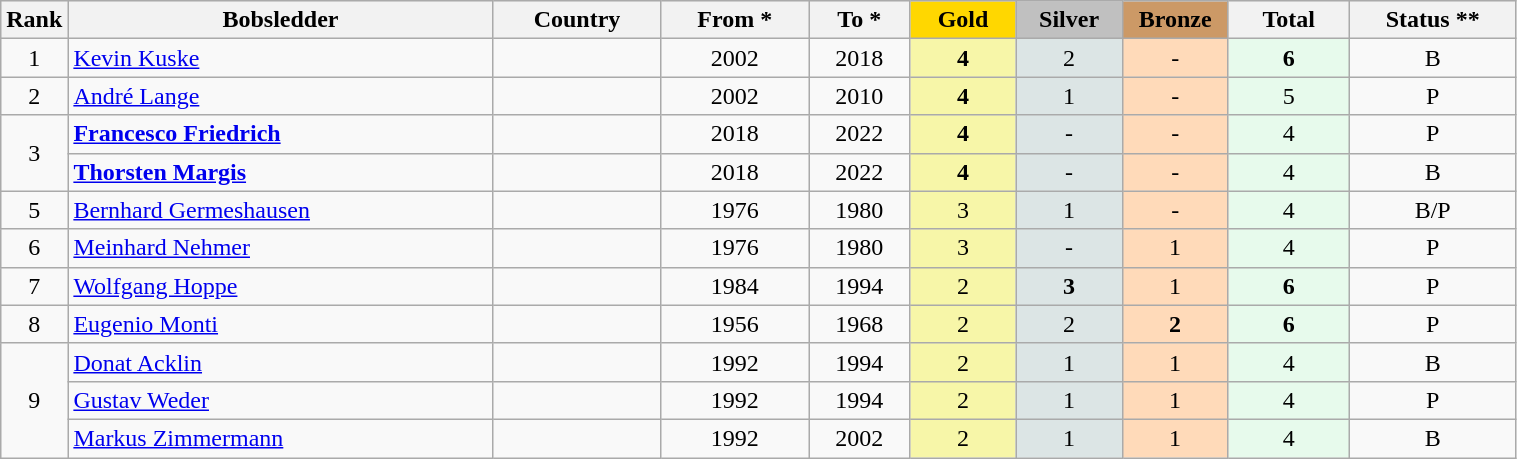<table class="wikitable plainrowheaders" width=80% style="text-align:center;">
<tr style="background-color:#EDEDED;">
<th class="hintergrundfarbe5" style="width:1em">Rank</th>
<th class="hintergrundfarbe5">Bobsledder</th>
<th class="hintergrundfarbe5">Country</th>
<th width:8%">From *</th>
<th width:8%">To *</th>
<th style="background:    gold; width:7%">Gold</th>
<th style="background:  silver; width:7%">Silver</th>
<th style="background: #CC9966; width:7%">Bronze</th>
<th class="hintergrundfarbe5" style="width:8%">Total</th>
<th class="hintergrundfarbe6" style="width:11%">Status **</th>
</tr>
<tr>
<td>1</td>
<td align="left"><a href='#'>Kevin Kuske</a></td>
<td align="left"></td>
<td>2002</td>
<td>2018</td>
<td bgcolor="#F7F6A8"><strong>4</strong></td>
<td bgcolor="#DCE5E5">2</td>
<td bgcolor="#FFDAB9">-</td>
<td bgcolor="#E7FAEC"><strong>6</strong></td>
<td>B</td>
</tr>
<tr align="center">
<td>2</td>
<td align="left"><a href='#'>André Lange</a></td>
<td align="left"></td>
<td>2002</td>
<td>2010</td>
<td bgcolor="#F7F6A8"><strong>4</strong></td>
<td bgcolor="#DCE5E5">1</td>
<td bgcolor="#FFDAB9">-</td>
<td bgcolor="#E7FAEC">5</td>
<td>P</td>
</tr>
<tr align="center">
<td rowspan="2">3</td>
<td align=left><strong><a href='#'>Francesco Friedrich</a></strong></td>
<td align=left></td>
<td>2018</td>
<td>2022</td>
<td bgcolor="#F7F6A8"><strong>4</strong></td>
<td bgcolor="#DCE5E5">-</td>
<td bgcolor="#FFDAB9">-</td>
<td bgcolor="#E7FAEC">4</td>
<td>P</td>
</tr>
<tr align="center">
<td align=left><strong><a href='#'>Thorsten Margis</a></strong></td>
<td align=left></td>
<td>2018</td>
<td>2022</td>
<td bgcolor="#F7F6A8"><strong>4</strong></td>
<td bgcolor="#DCE5E5">-</td>
<td bgcolor="#FFDAB9">-</td>
<td bgcolor="#E7FAEC">4</td>
<td>B</td>
</tr>
<tr align="center">
<td>5</td>
<td align="left"><a href='#'>Bernhard Germeshausen</a></td>
<td align="left"></td>
<td>1976</td>
<td>1980</td>
<td bgcolor="#F7F6A8">3</td>
<td bgcolor="#DCE5E5">1</td>
<td bgcolor="#FFDAB9">-</td>
<td bgcolor="#E7FAEC">4</td>
<td>B/P</td>
</tr>
<tr align="center">
<td>6</td>
<td align="left"><a href='#'>Meinhard Nehmer</a></td>
<td align="left"></td>
<td>1976</td>
<td>1980</td>
<td bgcolor="#F7F6A8">3</td>
<td bgcolor="#DCE5E5">-</td>
<td bgcolor="#FFDAB9">1</td>
<td bgcolor="#E7FAEC">4</td>
<td>P</td>
</tr>
<tr align="center">
<td>7</td>
<td align="left"><a href='#'>Wolfgang Hoppe</a></td>
<td align="left"><br></td>
<td>1984</td>
<td>1994</td>
<td bgcolor="#F7F6A8">2</td>
<td bgcolor="#DCE5E5"><strong>3</strong></td>
<td bgcolor="#FFDAB9">1</td>
<td bgcolor="#E7FAEC"><strong>6</strong></td>
<td>P</td>
</tr>
<tr align="center">
<td>8</td>
<td align="left"><a href='#'>Eugenio Monti</a></td>
<td align="left"></td>
<td>1956</td>
<td>1968</td>
<td bgcolor="#F7F6A8">2</td>
<td bgcolor="#DCE5E5">2</td>
<td bgcolor="#FFDAB9"><strong>2</strong></td>
<td bgcolor="#E7FAEC"><strong>6</strong></td>
<td>P</td>
</tr>
<tr align="center">
<td rowspan="3">9</td>
<td align="left"><a href='#'>Donat Acklin</a></td>
<td align="left"></td>
<td>1992</td>
<td>1994</td>
<td bgcolor="#F7F6A8">2</td>
<td bgcolor="#DCE5E5">1</td>
<td bgcolor="#FFDAB9">1</td>
<td bgcolor="#E7FAEC">4</td>
<td>B</td>
</tr>
<tr align="center">
<td align="left"><a href='#'>Gustav Weder</a></td>
<td align="left"></td>
<td>1992</td>
<td>1994</td>
<td bgcolor="#F7F6A8">2</td>
<td bgcolor="#DCE5E5">1</td>
<td bgcolor="#FFDAB9">1</td>
<td bgcolor="#E7FAEC">4</td>
<td>P</td>
</tr>
<tr align="center">
<td align="left"><a href='#'>Markus Zimmermann</a></td>
<td align="left"></td>
<td>1992</td>
<td>2002</td>
<td bgcolor="#F7F6A8">2</td>
<td bgcolor="#DCE5E5">1</td>
<td bgcolor="#FFDAB9">1</td>
<td bgcolor="#E7FAEC">4</td>
<td>B</td>
</tr>
</table>
